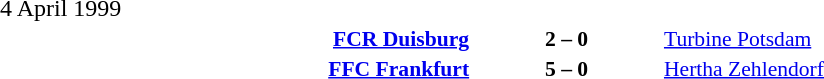<table style="width:100%;" cellspacing="1">
<tr>
<th width=25%></th>
<th width=10%></th>
<th width=25%></th>
<th></th>
</tr>
<tr>
<td>4 April 1999</td>
</tr>
<tr style=font-size:90%>
<td align=right><strong><a href='#'>FCR Duisburg</a></strong></td>
<td align=center><strong>2 – 0</strong></td>
<td><a href='#'>Turbine Potsdam</a></td>
</tr>
<tr style=font-size:90%>
<td align=right><strong><a href='#'>FFC Frankfurt</a></strong></td>
<td align=center><strong>5 – 0</strong></td>
<td><a href='#'>Hertha Zehlendorf</a></td>
</tr>
</table>
